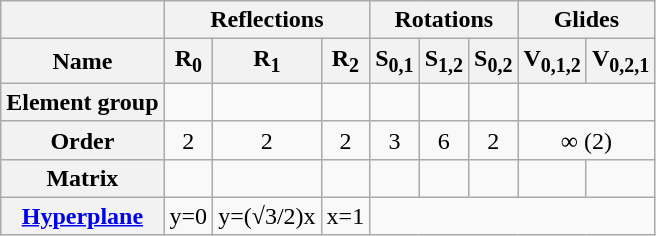<table class=wikitable>
<tr>
<th></th>
<th colspan=3>Reflections</th>
<th colspan=3>Rotations</th>
<th colspan=2>Glides</th>
</tr>
<tr>
<th>Name</th>
<th>R<sub>0</sub></th>
<th>R<sub>1</sub></th>
<th>R<sub>2</sub></th>
<th>S<sub>0,1</sub></th>
<th>S<sub>1,2</sub></th>
<th>S<sub>0,2</sub></th>
<th>V<sub>0,1,2</sub></th>
<th>V<sub>0,2,1</sub></th>
</tr>
<tr align=center>
<th>Element group</th>
<td></td>
<td></td>
<td></td>
<td></td>
<td></td>
<td></td>
<td colspan=2></td>
</tr>
<tr align=center>
<th>Order</th>
<td>2</td>
<td>2</td>
<td>2</td>
<td>3</td>
<td>6</td>
<td>2</td>
<td colspan=2>∞ (2)</td>
</tr>
<tr align=center>
<th>Matrix</th>
<td><br></td>
<td><br></td>
<td><br></td>
<td><br></td>
<td><br></td>
<td><br></td>
<td><br></td>
<td><br></td>
</tr>
<tr align=center>
<th><a href='#'>Hyperplane</a></th>
<td>y=0</td>
<td>y=(√3/2)x</td>
<td>x=1</td>
</tr>
</table>
